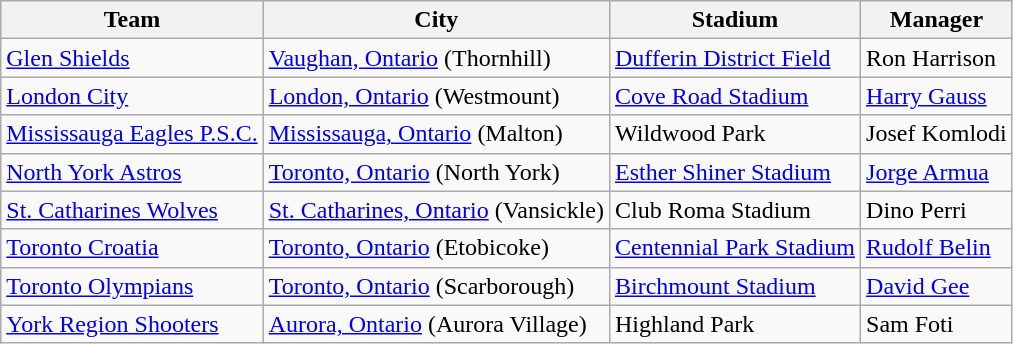<table class="wikitable sortable">
<tr>
<th>Team</th>
<th>City</th>
<th>Stadium</th>
<th>Manager</th>
</tr>
<tr>
<td><a href='#'>Glen Shields</a></td>
<td><a href='#'>Vaughan, Ontario</a> (Thornhill)</td>
<td><a href='#'>Dufferin District Field</a></td>
<td>Ron Harrison</td>
</tr>
<tr>
<td><a href='#'>London City</a></td>
<td><a href='#'>London, Ontario</a> (Westmount)</td>
<td><a href='#'>Cove Road Stadium</a></td>
<td><a href='#'>Harry Gauss</a></td>
</tr>
<tr>
<td><a href='#'>Mississauga Eagles P.S.C.</a></td>
<td><a href='#'>Mississauga, Ontario</a> (Malton)</td>
<td>Wildwood Park</td>
<td>Josef Komlodi</td>
</tr>
<tr>
<td><a href='#'>North York Astros</a></td>
<td><a href='#'>Toronto, Ontario</a> (North York)</td>
<td><a href='#'>Esther Shiner Stadium</a></td>
<td><a href='#'>Jorge Armua</a></td>
</tr>
<tr>
<td><a href='#'>St. Catharines Wolves</a></td>
<td><a href='#'>St. Catharines, Ontario</a> (Vansickle)</td>
<td>Club Roma Stadium</td>
<td>Dino Perri</td>
</tr>
<tr>
<td><a href='#'>Toronto Croatia</a></td>
<td><a href='#'>Toronto, Ontario</a> (Etobicoke)</td>
<td><a href='#'>Centennial Park Stadium</a></td>
<td><a href='#'>Rudolf Belin</a></td>
</tr>
<tr>
<td><a href='#'>Toronto Olympians</a></td>
<td><a href='#'>Toronto, Ontario</a> (Scarborough)</td>
<td><a href='#'>Birchmount Stadium</a></td>
<td><a href='#'>David Gee</a></td>
</tr>
<tr>
<td><a href='#'>York Region Shooters</a></td>
<td><a href='#'>Aurora, Ontario</a> (Aurora Village)</td>
<td>Highland Park</td>
<td>Sam Foti</td>
</tr>
</table>
